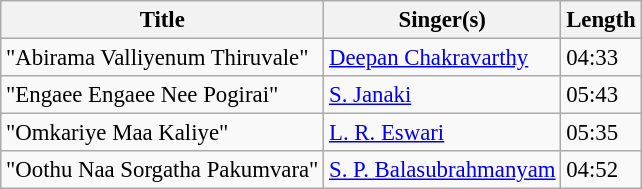<table class="wikitable" style="font-size:95%;">
<tr>
<th>Title</th>
<th>Singer(s)</th>
<th>Length</th>
</tr>
<tr>
<td>"Abirama Valliyenum Thiruvale"</td>
<td><a href='#'>Deepan Chakravarthy</a></td>
<td>04:33</td>
</tr>
<tr>
<td>"Engaee Engaee Nee Pogirai"</td>
<td><a href='#'>S. Janaki</a></td>
<td>05:43</td>
</tr>
<tr>
<td>"Omkariye Maa Kaliye"</td>
<td><a href='#'>L. R. Eswari</a></td>
<td>05:35</td>
</tr>
<tr>
<td>"Oothu Naa Sorgatha Pakumvara"</td>
<td><a href='#'>S. P. Balasubrahmanyam</a></td>
<td>04:52</td>
</tr>
</table>
